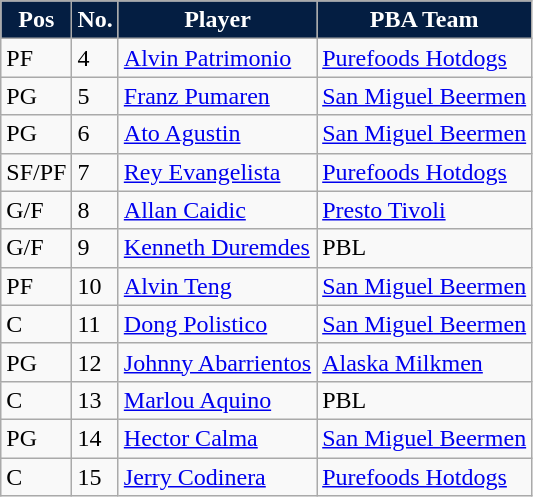<table class="wikitable sortable">
<tr>
<th style="background:#041E42; color:#ffffff">Pos</th>
<th style="background:#041E42; color:#ffffff">No.</th>
<th style="background:#041E42; color:#ffffff">Player</th>
<th style="background:#041E42; color:#ffffff">PBA Team</th>
</tr>
<tr>
<td>PF</td>
<td>4</td>
<td><a href='#'>Alvin Patrimonio</a></td>
<td><a href='#'>Purefoods Hotdogs</a></td>
</tr>
<tr>
<td>PG</td>
<td>5</td>
<td><a href='#'>Franz Pumaren</a></td>
<td><a href='#'>San Miguel Beermen</a></td>
</tr>
<tr>
<td>PG</td>
<td>6</td>
<td><a href='#'>Ato Agustin</a></td>
<td><a href='#'>San Miguel Beermen</a></td>
</tr>
<tr>
<td>SF/PF</td>
<td>7</td>
<td><a href='#'>Rey Evangelista</a></td>
<td><a href='#'>Purefoods Hotdogs</a></td>
</tr>
<tr>
<td>G/F</td>
<td>8</td>
<td><a href='#'>Allan Caidic</a></td>
<td><a href='#'>Presto Tivoli</a></td>
</tr>
<tr>
<td>G/F</td>
<td>9</td>
<td><a href='#'>Kenneth Duremdes</a></td>
<td>PBL</td>
</tr>
<tr>
<td>PF</td>
<td>10</td>
<td><a href='#'>Alvin Teng</a></td>
<td><a href='#'>San Miguel Beermen</a></td>
</tr>
<tr>
<td>C</td>
<td>11</td>
<td><a href='#'>Dong Polistico</a></td>
<td><a href='#'>San Miguel Beermen</a></td>
</tr>
<tr>
<td>PG</td>
<td>12</td>
<td><a href='#'>Johnny Abarrientos</a></td>
<td><a href='#'>Alaska Milkmen</a></td>
</tr>
<tr>
<td>C</td>
<td>13</td>
<td><a href='#'>Marlou Aquino</a></td>
<td>PBL</td>
</tr>
<tr>
<td>PG</td>
<td>14</td>
<td><a href='#'>Hector Calma</a></td>
<td><a href='#'>San Miguel Beermen</a></td>
</tr>
<tr>
<td>C</td>
<td>15</td>
<td><a href='#'>Jerry Codinera</a></td>
<td><a href='#'>Purefoods Hotdogs</a></td>
</tr>
</table>
